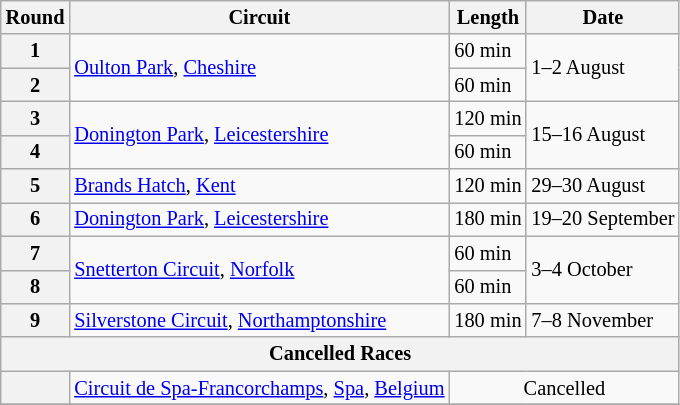<table class="wikitable" style="font-size: 85%;">
<tr>
<th>Round</th>
<th>Circuit</th>
<th>Length</th>
<th>Date</th>
</tr>
<tr>
<th>1</th>
<td rowspan=2><a href='#'>Oulton Park</a>, <a href='#'>Cheshire</a></td>
<td>60 min</td>
<td rowspan=2>1–2 August</td>
</tr>
<tr>
<th>2</th>
<td>60 min</td>
</tr>
<tr>
<th>3</th>
<td rowspan=2><a href='#'>Donington Park</a>, <a href='#'>Leicestershire</a></td>
<td>120 min</td>
<td rowspan=2>15–16 August</td>
</tr>
<tr>
<th>4</th>
<td>60 min</td>
</tr>
<tr>
<th>5</th>
<td><a href='#'>Brands Hatch</a>, <a href='#'>Kent</a></td>
<td>120 min</td>
<td>29–30 August</td>
</tr>
<tr>
<th>6</th>
<td><a href='#'>Donington Park</a>, <a href='#'>Leicestershire</a></td>
<td>180 min</td>
<td>19–20 September</td>
</tr>
<tr>
<th>7</th>
<td rowspan=2><a href='#'>Snetterton Circuit</a>, <a href='#'>Norfolk</a></td>
<td>60 min</td>
<td rowspan=2>3–4 October</td>
</tr>
<tr>
<th>8</th>
<td>60 min</td>
</tr>
<tr>
<th>9</th>
<td><a href='#'>Silverstone Circuit</a>, <a href='#'>Northamptonshire</a></td>
<td>180 min</td>
<td>7–8 November</td>
</tr>
<tr>
<th colspan=8>Cancelled Races</th>
</tr>
<tr>
<th></th>
<td><a href='#'>Circuit de Spa-Francorchamps</a>, <a href='#'>Spa</a>, <a href='#'>Belgium</a></td>
<td colspan=2 align=center>Cancelled </td>
</tr>
<tr>
</tr>
</table>
